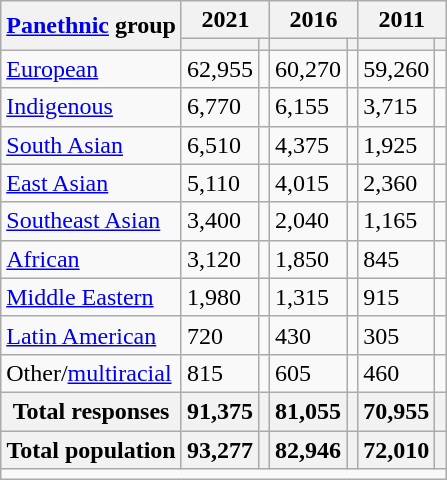<table class="wikitable collapsible sortable">
<tr>
<th rowspan="2"><a href='#'>Panethnic</a> group</th>
<th colspan="2">2021</th>
<th colspan="2">2016</th>
<th colspan="2">2011</th>
</tr>
<tr>
<th><a href='#'></a></th>
<th></th>
<th></th>
<th></th>
<th></th>
<th></th>
</tr>
<tr>
<td><a href='#'>European</a></td>
<td>62,955</td>
<td></td>
<td>60,270</td>
<td></td>
<td>59,260</td>
<td></td>
</tr>
<tr>
<td><a href='#'>Indigenous</a></td>
<td>6,770</td>
<td></td>
<td>6,155</td>
<td></td>
<td>3,715</td>
<td></td>
</tr>
<tr>
<td><a href='#'>South Asian</a></td>
<td>6,510</td>
<td></td>
<td>4,375</td>
<td></td>
<td>1,925</td>
<td></td>
</tr>
<tr>
<td><a href='#'>East Asian</a></td>
<td>5,110</td>
<td></td>
<td>4,015</td>
<td></td>
<td>2,360</td>
<td></td>
</tr>
<tr>
<td><a href='#'>Southeast Asian</a></td>
<td>3,400</td>
<td></td>
<td>2,040</td>
<td></td>
<td>1,165</td>
<td></td>
</tr>
<tr>
<td><a href='#'>African</a></td>
<td>3,120</td>
<td></td>
<td>1,850</td>
<td></td>
<td>845</td>
<td></td>
</tr>
<tr>
<td><a href='#'>Middle Eastern</a></td>
<td>1,980</td>
<td></td>
<td>1,315</td>
<td></td>
<td>915</td>
<td></td>
</tr>
<tr>
<td><a href='#'>Latin American</a></td>
<td>720</td>
<td></td>
<td>430</td>
<td></td>
<td>305</td>
<td></td>
</tr>
<tr>
<td>Other/<a href='#'>multiracial</a></td>
<td>815</td>
<td></td>
<td>605</td>
<td></td>
<td>460</td>
<td></td>
</tr>
<tr>
<th>Total responses</th>
<th>91,375</th>
<th></th>
<th>81,055</th>
<th></th>
<th>70,955</th>
<th></th>
</tr>
<tr class="sortbottom">
<th>Total population</th>
<th>93,277</th>
<th></th>
<th>82,946</th>
<th></th>
<th>72,010</th>
<th></th>
</tr>
<tr class="sortbottom">
<td colspan="15"></td>
</tr>
</table>
